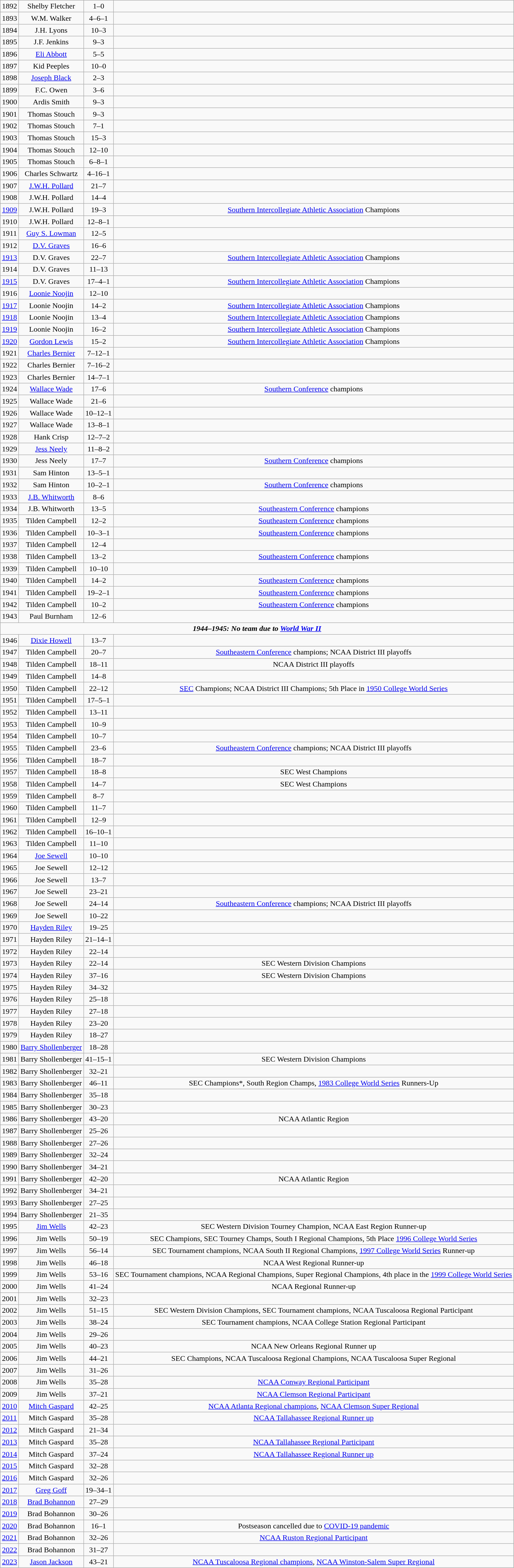<table class="wikitable">
<tr align="center">
<td>1892</td>
<td>Shelby Fletcher</td>
<td>1–0</td>
<td></td>
</tr>
<tr align="center">
<td>1893</td>
<td>W.M. Walker</td>
<td>4–6–1</td>
<td></td>
</tr>
<tr align="center">
<td>1894</td>
<td>J.H. Lyons</td>
<td>10–3</td>
<td></td>
</tr>
<tr align="center">
<td>1895</td>
<td>J.F. Jenkins</td>
<td>9–3</td>
<td></td>
</tr>
<tr align="center">
<td>1896</td>
<td><a href='#'>Eli Abbott</a></td>
<td>5–5</td>
<td></td>
</tr>
<tr align="center">
<td>1897</td>
<td>Kid Peeples</td>
<td>10–0</td>
<td></td>
</tr>
<tr align="center">
<td>1898</td>
<td><a href='#'>Joseph Black</a></td>
<td>2–3</td>
<td></td>
</tr>
<tr align="center">
<td>1899</td>
<td>F.C. Owen</td>
<td>3–6</td>
<td></td>
</tr>
<tr align="center">
<td>1900</td>
<td>Ardis Smith</td>
<td>9–3</td>
<td></td>
</tr>
<tr align="center">
<td>1901</td>
<td>Thomas Stouch</td>
<td>9–3</td>
<td></td>
</tr>
<tr align="center">
<td>1902</td>
<td>Thomas Stouch</td>
<td>7–1</td>
<td></td>
</tr>
<tr align="center">
<td>1903</td>
<td>Thomas Stouch</td>
<td>15–3</td>
<td></td>
</tr>
<tr align="center">
<td>1904</td>
<td>Thomas Stouch</td>
<td>12–10</td>
<td></td>
</tr>
<tr align="center">
<td>1905</td>
<td>Thomas Stouch</td>
<td>6–8–1</td>
<td></td>
</tr>
<tr align="center">
<td>1906</td>
<td>Charles Schwartz</td>
<td>4–16–1</td>
<td></td>
</tr>
<tr align="center">
<td>1907</td>
<td><a href='#'>J.W.H. Pollard</a></td>
<td>21–7</td>
<td></td>
</tr>
<tr align="center">
<td>1908</td>
<td>J.W.H. Pollard</td>
<td>14–4</td>
<td></td>
</tr>
<tr align="center">
<td><a href='#'>1909</a></td>
<td>J.W.H. Pollard</td>
<td>19–3</td>
<td><a href='#'>Southern Intercollegiate Athletic Association</a> Champions</td>
</tr>
<tr align="center">
<td>1910</td>
<td>J.W.H. Pollard</td>
<td>12–8–1</td>
<td></td>
</tr>
<tr align="center">
<td>1911</td>
<td><a href='#'>Guy S. Lowman</a></td>
<td>12–5</td>
<td></td>
</tr>
<tr align="center">
<td>1912</td>
<td><a href='#'>D.V. Graves</a></td>
<td>16–6</td>
<td></td>
</tr>
<tr align="center">
<td><a href='#'>1913</a></td>
<td>D.V. Graves</td>
<td>22–7</td>
<td><a href='#'>Southern Intercollegiate Athletic Association</a> Champions</td>
</tr>
<tr align="center">
<td>1914</td>
<td>D.V. Graves</td>
<td>11–13</td>
<td></td>
</tr>
<tr align="center">
<td><a href='#'>1915</a></td>
<td>D.V. Graves</td>
<td>17–4–1</td>
<td><a href='#'>Southern Intercollegiate Athletic Association</a> Champions</td>
</tr>
<tr align="center">
<td>1916</td>
<td><a href='#'>Loonie Noojin</a></td>
<td>12–10</td>
<td></td>
</tr>
<tr align="center">
<td><a href='#'>1917</a></td>
<td>Loonie Noojin</td>
<td>14–2</td>
<td><a href='#'>Southern Intercollegiate Athletic Association</a> Champions</td>
</tr>
<tr align="center">
<td><a href='#'>1918</a></td>
<td>Loonie Noojin</td>
<td>13–4</td>
<td><a href='#'>Southern Intercollegiate Athletic Association</a> Champions</td>
</tr>
<tr align="center">
<td><a href='#'>1919</a></td>
<td>Loonie Noojin</td>
<td>16–2</td>
<td><a href='#'>Southern Intercollegiate Athletic Association</a> Champions</td>
</tr>
<tr align="center">
<td><a href='#'>1920</a></td>
<td><a href='#'>Gordon Lewis</a></td>
<td>15–2</td>
<td><a href='#'>Southern Intercollegiate Athletic Association</a> Champions</td>
</tr>
<tr align="center">
<td>1921</td>
<td><a href='#'>Charles Bernier</a></td>
<td>7–12–1</td>
<td></td>
</tr>
<tr align="center">
<td>1922</td>
<td>Charles Bernier</td>
<td>7–16–2</td>
<td></td>
</tr>
<tr align="center">
<td>1923</td>
<td>Charles Bernier</td>
<td>14–7–1</td>
<td></td>
</tr>
<tr align="center">
<td>1924</td>
<td><a href='#'>Wallace Wade</a></td>
<td>17–6</td>
<td><a href='#'>Southern Conference</a> champions</td>
</tr>
<tr align="center">
<td>1925</td>
<td>Wallace Wade</td>
<td>21–6</td>
<td></td>
</tr>
<tr align="center">
<td>1926</td>
<td>Wallace Wade</td>
<td>10–12–1</td>
<td></td>
</tr>
<tr align="center">
<td>1927</td>
<td>Wallace Wade</td>
<td>13–8–1</td>
<td></td>
</tr>
<tr align="center">
<td>1928</td>
<td>Hank Crisp</td>
<td>12–7–2</td>
<td></td>
</tr>
<tr align="center">
<td>1929</td>
<td><a href='#'>Jess Neely</a></td>
<td>11–8–2</td>
<td></td>
</tr>
<tr align="center">
<td>1930</td>
<td>Jess Neely</td>
<td>17–7</td>
<td><a href='#'>Southern Conference</a> champions</td>
</tr>
<tr align="center">
<td>1931</td>
<td>Sam Hinton</td>
<td>13–5–1</td>
<td></td>
</tr>
<tr align="center">
<td>1932</td>
<td>Sam Hinton</td>
<td>10–2–1</td>
<td><a href='#'>Southern Conference</a> champions</td>
</tr>
<tr align="center">
<td>1933</td>
<td><a href='#'>J.B. Whitworth</a></td>
<td>8–6</td>
<td></td>
</tr>
<tr align="center">
<td>1934</td>
<td>J.B. Whitworth</td>
<td>13–5</td>
<td><a href='#'>Southeastern Conference</a> champions</td>
</tr>
<tr align="center">
<td>1935</td>
<td>Tilden Campbell</td>
<td>12–2</td>
<td><a href='#'>Southeastern Conference</a> champions</td>
</tr>
<tr align="center">
<td>1936</td>
<td>Tilden Campbell</td>
<td>10–3–1</td>
<td><a href='#'>Southeastern Conference</a> champions</td>
</tr>
<tr align="center">
<td>1937</td>
<td>Tilden Campbell</td>
<td>12–4</td>
<td></td>
</tr>
<tr align="center">
<td>1938</td>
<td>Tilden Campbell</td>
<td>13–2</td>
<td><a href='#'>Southeastern Conference</a> champions</td>
</tr>
<tr align="center">
<td>1939</td>
<td>Tilden Campbell</td>
<td>10–10</td>
<td></td>
</tr>
<tr align="center">
<td>1940</td>
<td>Tilden Campbell</td>
<td>14–2</td>
<td><a href='#'>Southeastern Conference</a> champions</td>
</tr>
<tr align="center">
<td>1941</td>
<td>Tilden Campbell</td>
<td>19–2–1</td>
<td><a href='#'>Southeastern Conference</a> champions</td>
</tr>
<tr align="center">
<td>1942</td>
<td>Tilden Campbell</td>
<td>10–2</td>
<td><a href='#'>Southeastern Conference</a> champions</td>
</tr>
<tr align="center">
<td>1943</td>
<td>Paul Burnham</td>
<td>12–6</td>
<td></td>
</tr>
<tr align="center">
<td colspan="4"><strong><em>1944–1945: No team due to <a href='#'>World War II</a></em></strong></td>
</tr>
<tr align="center">
<td>1946</td>
<td><a href='#'>Dixie Howell</a></td>
<td>13–7</td>
<td></td>
</tr>
<tr align="center">
<td>1947</td>
<td>Tilden Campbell</td>
<td>20–7</td>
<td><a href='#'>Southeastern Conference</a> champions; NCAA District III playoffs</td>
</tr>
<tr align="center">
<td>1948</td>
<td>Tilden Campbell</td>
<td>18–11</td>
<td>NCAA District III playoffs</td>
</tr>
<tr align="center">
<td>1949</td>
<td>Tilden Campbell</td>
<td>14–8</td>
<td></td>
</tr>
<tr align="center">
<td>1950</td>
<td>Tilden Campbell</td>
<td>22–12</td>
<td><a href='#'>SEC</a> Champions; NCAA District III Champions; 5th Place in <a href='#'>1950 College World Series</a></td>
</tr>
<tr align="center">
<td>1951</td>
<td>Tilden Campbell</td>
<td>17–5–1</td>
<td></td>
</tr>
<tr align="center">
<td>1952</td>
<td>Tilden Campbell</td>
<td>13–11</td>
<td></td>
</tr>
<tr align="center">
<td>1953</td>
<td>Tilden Campbell</td>
<td>10–9</td>
<td></td>
</tr>
<tr align="center">
<td>1954</td>
<td>Tilden Campbell</td>
<td>10–7</td>
<td></td>
</tr>
<tr align="center">
<td>1955</td>
<td>Tilden Campbell</td>
<td>23–6</td>
<td><a href='#'>Southeastern Conference</a> champions; NCAA District III playoffs</td>
</tr>
<tr align="center">
<td>1956</td>
<td>Tilden Campbell</td>
<td>18–7</td>
<td></td>
</tr>
<tr align="center">
<td>1957</td>
<td>Tilden Campbell</td>
<td>18–8</td>
<td>SEC West Champions</td>
</tr>
<tr align="center">
<td>1958</td>
<td>Tilden Campbell</td>
<td>14–7</td>
<td>SEC West Champions</td>
</tr>
<tr align="center">
<td>1959</td>
<td>Tilden Campbell</td>
<td>8–7</td>
<td></td>
</tr>
<tr align="center">
<td>1960</td>
<td>Tilden Campbell</td>
<td>11–7</td>
<td></td>
</tr>
<tr align="center">
<td>1961</td>
<td>Tilden Campbell</td>
<td>12–9</td>
<td></td>
</tr>
<tr align="center">
<td>1962</td>
<td>Tilden Campbell</td>
<td>16–10–1</td>
<td></td>
</tr>
<tr align="center">
<td>1963</td>
<td>Tilden Campbell</td>
<td>11–10</td>
<td></td>
</tr>
<tr align="center">
<td>1964</td>
<td><a href='#'>Joe Sewell</a></td>
<td>10–10</td>
<td></td>
</tr>
<tr align="center">
<td>1965</td>
<td>Joe Sewell</td>
<td>12–12</td>
<td></td>
</tr>
<tr align="center">
<td>1966</td>
<td>Joe Sewell</td>
<td>13–7</td>
<td></td>
</tr>
<tr align="center">
<td>1967</td>
<td>Joe Sewell</td>
<td>23–21</td>
<td></td>
</tr>
<tr align="center">
<td>1968</td>
<td>Joe Sewell</td>
<td>24–14</td>
<td><a href='#'>Southeastern Conference</a> champions; NCAA District III playoffs</td>
</tr>
<tr align="center">
<td>1969</td>
<td>Joe Sewell</td>
<td>10–22</td>
<td></td>
</tr>
<tr align="center">
<td>1970</td>
<td><a href='#'>Hayden Riley</a></td>
<td>19–25</td>
<td></td>
</tr>
<tr align="center">
<td>1971</td>
<td>Hayden Riley</td>
<td>21–14–1</td>
<td></td>
</tr>
<tr align="center">
<td>1972</td>
<td>Hayden Riley</td>
<td>22–14</td>
<td></td>
</tr>
<tr align="center">
<td>1973</td>
<td>Hayden Riley</td>
<td>22–14</td>
<td>SEC Western Division Champions</td>
</tr>
<tr align="center">
<td>1974</td>
<td>Hayden Riley</td>
<td>37–16</td>
<td>SEC Western Division Champions</td>
</tr>
<tr align="center">
<td>1975</td>
<td>Hayden Riley</td>
<td>34–32</td>
<td></td>
</tr>
<tr align="center">
<td>1976</td>
<td>Hayden Riley</td>
<td>25–18</td>
<td></td>
</tr>
<tr align="center">
<td>1977</td>
<td>Hayden Riley</td>
<td>27–18</td>
<td></td>
</tr>
<tr align="center">
<td>1978</td>
<td>Hayden Riley</td>
<td>23–20</td>
<td></td>
</tr>
<tr align="center">
<td>1979</td>
<td>Hayden Riley</td>
<td>18–27</td>
<td></td>
</tr>
<tr align="center">
<td>1980</td>
<td><a href='#'>Barry Shollenberger</a></td>
<td>18–28</td>
<td></td>
</tr>
<tr align="center">
<td>1981</td>
<td>Barry Shollenberger</td>
<td>41–15–1</td>
<td>SEC Western Division Champions</td>
</tr>
<tr align="center">
<td>1982</td>
<td>Barry Shollenberger</td>
<td>32–21</td>
<td></td>
</tr>
<tr align="center">
<td>1983</td>
<td>Barry Shollenberger</td>
<td>46–11</td>
<td>SEC Champions*, South Region Champs, <a href='#'>1983 College World Series</a> Runners-Up</td>
</tr>
<tr align="center">
<td>1984</td>
<td>Barry Shollenberger</td>
<td>35–18</td>
<td></td>
</tr>
<tr align="center">
<td>1985</td>
<td>Barry Shollenberger</td>
<td>30–23</td>
<td></td>
</tr>
<tr align="center">
<td>1986</td>
<td>Barry Shollenberger</td>
<td>43–20</td>
<td>NCAA Atlantic Region</td>
</tr>
<tr align="center">
<td>1987</td>
<td>Barry Shollenberger</td>
<td>25–26</td>
<td></td>
</tr>
<tr align="center">
<td>1988</td>
<td>Barry Shollenberger</td>
<td>27–26</td>
<td></td>
</tr>
<tr align="center">
<td>1989</td>
<td>Barry Shollenberger</td>
<td>32–24</td>
<td></td>
</tr>
<tr align="center">
<td>1990</td>
<td>Barry Shollenberger</td>
<td>34–21</td>
<td></td>
</tr>
<tr align="center">
<td>1991</td>
<td>Barry Shollenberger</td>
<td>42–20</td>
<td>NCAA Atlantic Region</td>
</tr>
<tr align="center">
<td>1992</td>
<td>Barry Shollenberger</td>
<td>34–21</td>
<td></td>
</tr>
<tr align="center">
<td>1993</td>
<td>Barry Shollenberger</td>
<td>27–25</td>
<td></td>
</tr>
<tr align="center">
<td>1994</td>
<td>Barry Shollenberger</td>
<td>21–35</td>
<td></td>
</tr>
<tr align="center">
<td>1995</td>
<td><a href='#'>Jim Wells</a></td>
<td>42–23</td>
<td>SEC Western Division Tourney Champion, NCAA East Region Runner-up</td>
</tr>
<tr align="center">
<td>1996</td>
<td>Jim Wells</td>
<td>50–19</td>
<td>SEC Champions, SEC Tourney Champs, South I Regional Champions, 5th Place <a href='#'>1996 College World Series</a></td>
</tr>
<tr align="center">
<td>1997</td>
<td>Jim Wells</td>
<td>56–14</td>
<td>SEC Tournament champions, NCAA South II Regional Champions, <a href='#'>1997 College World Series</a> Runner-up</td>
</tr>
<tr align="center">
<td>1998</td>
<td>Jim Wells</td>
<td>46–18</td>
<td>NCAA West Regional Runner-up</td>
</tr>
<tr align="center">
<td>1999</td>
<td>Jim Wells</td>
<td>53–16</td>
<td>SEC Tournament champions, NCAA Regional Champions, Super Regional Champions, 4th place in the <a href='#'>1999 College World Series</a></td>
</tr>
<tr align="center">
<td>2000</td>
<td>Jim Wells</td>
<td>41–24</td>
<td>NCAA Regional Runner-up</td>
</tr>
<tr align="center">
<td>2001</td>
<td>Jim Wells</td>
<td>32–23</td>
<td></td>
</tr>
<tr align="center">
<td>2002</td>
<td>Jim Wells</td>
<td>51–15</td>
<td>SEC Western Division Champions, SEC Tournament champions, NCAA Tuscaloosa Regional Participant</td>
</tr>
<tr align="center">
<td>2003</td>
<td>Jim Wells</td>
<td>38–24</td>
<td>SEC Tournament champions, NCAA College Station Regional Participant</td>
</tr>
<tr align="center">
<td>2004</td>
<td>Jim Wells</td>
<td>29–26</td>
<td></td>
</tr>
<tr align="center">
<td>2005</td>
<td>Jim Wells</td>
<td>40–23</td>
<td>NCAA New Orleans Regional Runner up</td>
</tr>
<tr align="center">
<td>2006</td>
<td>Jim Wells</td>
<td>44–21</td>
<td>SEC Champions, NCAA Tuscaloosa Regional Champions, NCAA Tuscaloosa Super Regional</td>
</tr>
<tr align="center">
<td>2007</td>
<td>Jim Wells</td>
<td>31–26</td>
<td></td>
</tr>
<tr align="center">
<td>2008</td>
<td>Jim Wells</td>
<td>35–28</td>
<td><a href='#'>NCAA Conway Regional Participant</a></td>
</tr>
<tr align="center">
<td>2009</td>
<td>Jim Wells</td>
<td>37–21</td>
<td><a href='#'>NCAA Clemson Regional Participant</a></td>
</tr>
<tr align="center">
<td><a href='#'>2010</a></td>
<td><a href='#'>Mitch Gaspard</a></td>
<td>42–25</td>
<td><a href='#'>NCAA Atlanta Regional champions</a>, <a href='#'>NCAA Clemson Super Regional</a></td>
</tr>
<tr align="center">
<td><a href='#'>2011</a></td>
<td>Mitch Gaspard</td>
<td>35–28</td>
<td><a href='#'>NCAA Tallahassee Regional Runner up</a></td>
</tr>
<tr align="center">
<td><a href='#'>2012</a></td>
<td>Mitch Gaspard</td>
<td>21–34</td>
<td></td>
</tr>
<tr align="center">
<td><a href='#'>2013</a></td>
<td>Mitch Gaspard</td>
<td>35–28</td>
<td><a href='#'>NCAA Tallahassee Regional Participant</a></td>
</tr>
<tr align="center">
<td><a href='#'>2014</a></td>
<td>Mitch Gaspard</td>
<td>37–24</td>
<td><a href='#'>NCAA Tallahassee Regional Runner up</a></td>
</tr>
<tr align="center">
<td><a href='#'>2015</a></td>
<td>Mitch Gaspard</td>
<td>32–28</td>
<td></td>
</tr>
<tr align="center">
<td><a href='#'>2016</a></td>
<td>Mitch Gaspard</td>
<td>32–26</td>
<td></td>
</tr>
<tr align="center">
<td><a href='#'>2017</a></td>
<td><a href='#'>Greg Goff</a></td>
<td>19–34–1</td>
<td></td>
</tr>
<tr align="center">
<td><a href='#'>2018</a></td>
<td><a href='#'>Brad Bohannon</a></td>
<td>27–29</td>
<td></td>
</tr>
<tr align="center">
<td><a href='#'>2019</a></td>
<td>Brad Bohannon</td>
<td>30–26</td>
<td></td>
</tr>
<tr align="center">
<td><a href='#'>2020</a></td>
<td>Brad Bohannon</td>
<td>16–1</td>
<td>Postseason cancelled due to <a href='#'>COVID-19 pandemic</a></td>
</tr>
<tr align="center">
<td><a href='#'>2021</a></td>
<td>Brad Bohannon</td>
<td>32–26</td>
<td><a href='#'>NCAA Ruston Regional Participant</a></td>
</tr>
<tr align="center">
<td><a href='#'>2022</a></td>
<td>Brad Bohannon</td>
<td>31–27</td>
<td></td>
</tr>
<tr align="center">
<td><a href='#'>2023</a></td>
<td><a href='#'>Jason Jackson</a></td>
<td>43–21</td>
<td><a href='#'>NCAA Tuscaloosa Regional champions</a>, <a href='#'>NCAA Winston-Salem Super Regional</a></td>
</tr>
</table>
